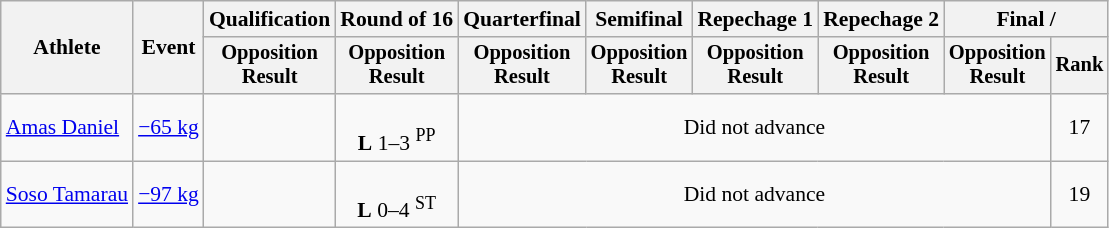<table class="wikitable" style="font-size:90%">
<tr>
<th rowspan=2>Athlete</th>
<th rowspan=2>Event</th>
<th>Qualification</th>
<th>Round of 16</th>
<th>Quarterfinal</th>
<th>Semifinal</th>
<th>Repechage 1</th>
<th>Repechage 2</th>
<th colspan=2>Final / </th>
</tr>
<tr style="font-size: 95%">
<th>Opposition<br>Result</th>
<th>Opposition<br>Result</th>
<th>Opposition<br>Result</th>
<th>Opposition<br>Result</th>
<th>Opposition<br>Result</th>
<th>Opposition<br>Result</th>
<th>Opposition<br>Result</th>
<th>Rank</th>
</tr>
<tr align=center>
<td align=left><a href='#'>Amas Daniel</a></td>
<td align=left><a href='#'>−65 kg</a></td>
<td></td>
<td><br><strong>L</strong> 1–3 <sup>PP</sup></td>
<td colspan=5>Did not advance</td>
<td>17</td>
</tr>
<tr align=center>
<td align=left><a href='#'>Soso Tamarau</a></td>
<td align=left><a href='#'>−97 kg</a></td>
<td></td>
<td><br><strong>L</strong> 0–4 <sup>ST</sup></td>
<td colspan=5>Did not advance</td>
<td>19</td>
</tr>
</table>
